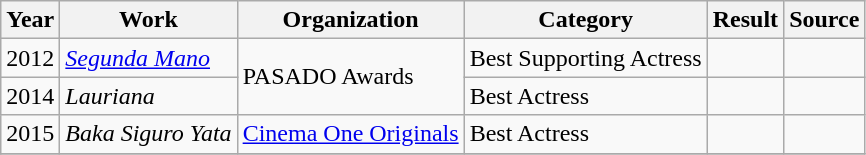<table class="wikitable">
<tr>
<th>Year</th>
<th>Work</th>
<th>Organization</th>
<th>Category</th>
<th>Result</th>
<th>Source </th>
</tr>
<tr>
<td>2012</td>
<td><em><a href='#'>Segunda Mano</a></em></td>
<td rowspan = "2">PASADO Awards</td>
<td>Best Supporting Actress</td>
<td></td>
<td></td>
</tr>
<tr>
<td>2014</td>
<td><em>Lauriana</em></td>
<td>Best Actress</td>
<td></td>
<td></td>
</tr>
<tr>
<td>2015</td>
<td><em>Baka Siguro Yata</em></td>
<td><a href='#'>Cinema One Originals</a></td>
<td>Best Actress</td>
<td></td>
<td></td>
</tr>
<tr>
</tr>
</table>
